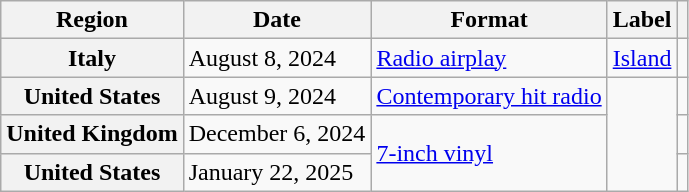<table class="wikitable plainrowheaders">
<tr>
<th scope="col">Region</th>
<th scope="col">Date</th>
<th scope="col">Format</th>
<th scope="col">Label</th>
<th scope="col"></th>
</tr>
<tr>
<th scope="row">Italy</th>
<td>August 8, 2024</td>
<td><a href='#'>Radio airplay</a></td>
<td><a href='#'>Island</a></td>
<td style="text-align:center"></td>
</tr>
<tr>
<th scope="row">United States</th>
<td>August 9, 2024</td>
<td><a href='#'>Contemporary hit radio</a></td>
<td rowspan="3"></td>
<td style="text-align:center;"></td>
</tr>
<tr>
<th scope="row">United Kingdom</th>
<td>December 6, 2024</td>
<td rowspan="2"><a href='#'>7-inch vinyl</a></td>
<td style="text-align:center;"></td>
</tr>
<tr>
<th scope="row">United States</th>
<td>January 22, 2025</td>
<td style="text-align:center;"></td>
</tr>
</table>
